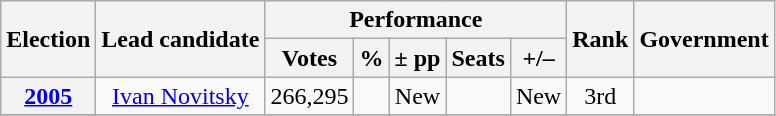<table class=wikitable style=text-align:center>
<tr>
<th rowspan="2"><strong>Election</strong></th>
<th rowspan="2">Lead candidate</th>
<th colspan="5" scope="col">Performance</th>
<th rowspan="2">Rank</th>
<th rowspan="2">Government</th>
</tr>
<tr>
<th><strong>Votes</strong></th>
<th><strong>%</strong></th>
<th><strong>± pp</strong></th>
<th><strong>Seats</strong></th>
<th><strong>+/–</strong></th>
</tr>
<tr>
<th><a href='#'>2005</a></th>
<td><a href='#'>Ivan Novitsky</a></td>
<td>266,295</td>
<td></td>
<td>New</td>
<td></td>
<td>New</td>
<td> 3rd</td>
<td></td>
</tr>
<tr>
</tr>
</table>
